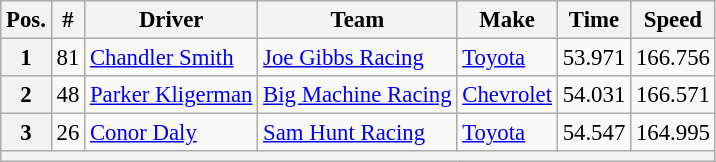<table class="wikitable" style="font-size:95%">
<tr>
<th>Pos.</th>
<th>#</th>
<th>Driver</th>
<th>Team</th>
<th>Make</th>
<th>Time</th>
<th>Speed</th>
</tr>
<tr>
<th>1</th>
<td>81</td>
<td><a href='#'>Chandler Smith</a></td>
<td><a href='#'>Joe Gibbs Racing</a></td>
<td><a href='#'>Toyota</a></td>
<td>53.971</td>
<td>166.756</td>
</tr>
<tr>
<th>2</th>
<td>48</td>
<td><a href='#'>Parker Kligerman</a></td>
<td><a href='#'>Big Machine Racing</a></td>
<td><a href='#'>Chevrolet</a></td>
<td>54.031</td>
<td>166.571</td>
</tr>
<tr>
<th>3</th>
<td>26</td>
<td><a href='#'>Conor Daly</a></td>
<td><a href='#'>Sam Hunt Racing</a></td>
<td><a href='#'>Toyota</a></td>
<td>54.547</td>
<td>164.995</td>
</tr>
<tr>
<th colspan="7"></th>
</tr>
</table>
